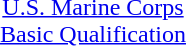<table style="margin:1em auto; text-align:center;">
<tr>
<td></td>
<td><div><a href='#'>U.S. Marine Corps</a><br><a href='#'>Basic Qualification</a></div></td>
</tr>
</table>
